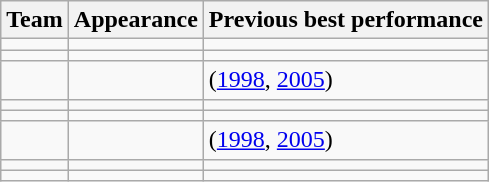<table class="wikitable sortable" style="text-align: left;">
<tr>
<th>Team</th>
<th>Appearance</th>
<th>Previous best performance</th>
</tr>
<tr>
<td></td>
<td></td>
<td></td>
</tr>
<tr>
<td></td>
<td></td>
<td></td>
</tr>
<tr>
<td> <em></em></td>
<td></td>
<td> (<a href='#'>1998</a>, <a href='#'>2005</a>)</td>
</tr>
<tr>
<td></td>
<td></td>
<td></td>
</tr>
<tr>
<td></td>
<td></td>
<td></td>
</tr>
<tr>
<td></td>
<td></td>
<td> (<a href='#'>1998</a>, <a href='#'>2005</a>)</td>
</tr>
<tr>
<td></td>
<td></td>
<td></td>
</tr>
<tr>
<td></td>
<td></td>
<td></td>
</tr>
</table>
